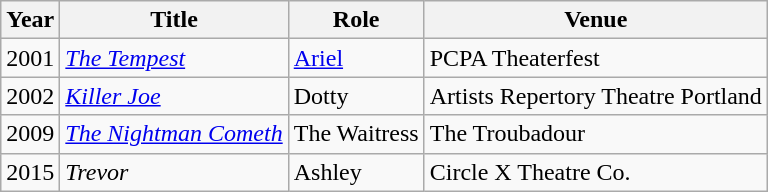<table class="wikitable">
<tr>
<th>Year</th>
<th>Title</th>
<th>Role</th>
<th>Venue</th>
</tr>
<tr>
<td>2001</td>
<td><em><a href='#'>The Tempest</a></em></td>
<td><a href='#'>Ariel</a></td>
<td>PCPA Theaterfest</td>
</tr>
<tr>
<td>2002</td>
<td><em><a href='#'>Killer Joe</a> </em></td>
<td>Dotty</td>
<td>Artists Repertory Theatre Portland</td>
</tr>
<tr>
<td>2009</td>
<td><em><a href='#'>The Nightman Cometh</a></em></td>
<td>The Waitress</td>
<td>The Troubadour</td>
</tr>
<tr>
<td>2015</td>
<td><em>Trevor</em></td>
<td>Ashley</td>
<td>Circle X Theatre Co.</td>
</tr>
</table>
